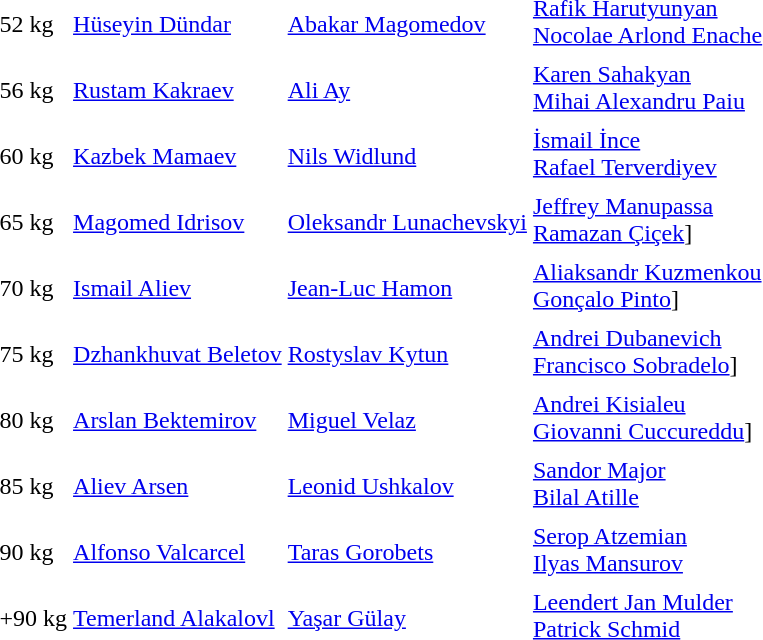<table>
<tr>
<td rowspan=2>52 kg</td>
<td rowspan=2> <a href='#'>Hüseyin Dündar</a></td>
<td rowspan=2> <a href='#'>Abakar Magomedov</a></td>
<td> <a href='#'>Rafik Harutyunyan</a> <br> <a href='#'>Nocolae Arlond Enache</a></td>
</tr>
<tr>
<td></td>
</tr>
<tr>
<td rowspan=2>56 kg</td>
<td rowspan=2> <a href='#'>Rustam Kakraev</a></td>
<td rowspan=2> <a href='#'>Ali Ay</a></td>
<td> <a href='#'>Karen Sahakyan</a> <br> <a href='#'>Mihai Alexandru Paiu</a></td>
</tr>
<tr>
<td></td>
</tr>
<tr>
<td rowspan=2>60 kg</td>
<td rowspan=2> <a href='#'>Kazbek Mamaev</a></td>
<td rowspan=2> <a href='#'>Nils Widlund</a></td>
<td> <a href='#'>İsmail İnce</a> <br> <a href='#'>Rafael Terverdiyev</a></td>
</tr>
<tr>
<td></td>
</tr>
<tr>
<td rowspan=2>65 kg</td>
<td rowspan=2> <a href='#'>Magomed Idrisov</a></td>
<td rowspan=2> <a href='#'>Oleksandr Lunachevskyi</a></td>
<td> <a href='#'>Jeffrey Manupassa</a> <br> <a href='#'>Ramazan Çiçek</a>]</td>
</tr>
<tr>
<td></td>
</tr>
<tr>
<td rowspan=2>70 kg</td>
<td rowspan=2> <a href='#'>Ismail Aliev</a></td>
<td rowspan=2> <a href='#'>Jean-Luc Hamon</a></td>
<td> <a href='#'>Aliaksandr Kuzmenkou</a> <br> <a href='#'>Gonçalo Pinto</a>]</td>
</tr>
<tr>
<td></td>
</tr>
<tr>
<td rowspan=2>75 kg</td>
<td rowspan=2> <a href='#'>Dzhankhuvat Beletov</a></td>
<td rowspan=2> <a href='#'>Rostyslav Kytun</a></td>
<td> <a href='#'>Andrei Dubanevich</a> <br> <a href='#'>Francisco Sobradelo</a>]</td>
</tr>
<tr>
<td></td>
</tr>
<tr>
<td rowspan=2>80 kg</td>
<td rowspan=2> <a href='#'>Arslan Bektemirov</a></td>
<td rowspan=2> <a href='#'>Miguel Velaz</a></td>
<td> <a href='#'>Andrei Kisialeu</a> <br> <a href='#'>Giovanni Cuccureddu</a>]</td>
</tr>
<tr>
<td></td>
</tr>
<tr>
<td rowspan=2>85 kg</td>
<td rowspan=2> <a href='#'>Aliev Arsen</a></td>
<td rowspan=2> <a href='#'>Leonid Ushkalov</a></td>
<td> <a href='#'>Sandor Major</a> <br> <a href='#'>Bilal Atille</a></td>
</tr>
<tr>
<td></td>
</tr>
<tr>
<td rowspan=2>90 kg</td>
<td rowspan=2> <a href='#'>Alfonso Valcarcel</a></td>
<td rowspan=2> <a href='#'>Taras Gorobets</a></td>
<td> <a href='#'>Serop Atzemian</a> <br> <a href='#'>Ilyas Mansurov</a></td>
</tr>
<tr>
<td></td>
</tr>
<tr>
<td rowspan=2>+90 kg</td>
<td rowspan=2> <a href='#'>Temerland Alakalovl</a></td>
<td rowspan=2> <a href='#'>Yaşar Gülay</a></td>
<td> <a href='#'>Leendert Jan Mulder</a> <br> <a href='#'>Patrick Schmid</a></td>
</tr>
<tr>
<td></td>
</tr>
</table>
